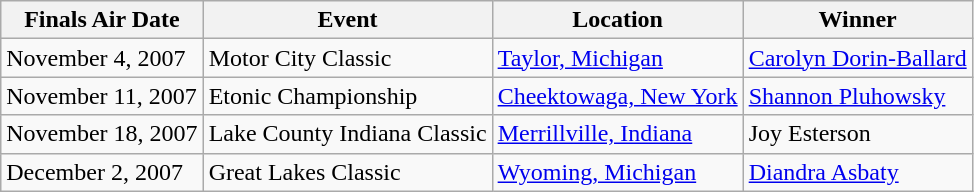<table class="wikitable unsortable">
<tr>
<th>Finals Air Date</th>
<th>Event</th>
<th>Location</th>
<th>Winner</th>
</tr>
<tr>
<td>November 4, 2007</td>
<td>Motor City Classic</td>
<td><a href='#'>Taylor, Michigan</a></td>
<td><a href='#'>Carolyn Dorin-Ballard</a></td>
</tr>
<tr>
<td>November 11, 2007</td>
<td>Etonic Championship</td>
<td><a href='#'>Cheektowaga, New York</a></td>
<td><a href='#'>Shannon Pluhowsky</a></td>
</tr>
<tr>
<td>November 18, 2007</td>
<td>Lake County Indiana Classic</td>
<td><a href='#'>Merrillville, Indiana</a></td>
<td>Joy Esterson</td>
</tr>
<tr>
<td>December 2, 2007</td>
<td>Great Lakes Classic</td>
<td><a href='#'>Wyoming, Michigan</a></td>
<td><a href='#'>Diandra Asbaty</a></td>
</tr>
</table>
